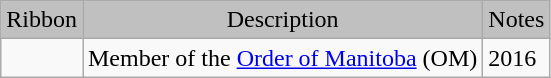<table class="wikitable">
<tr style="background:silver; text-align:center;">
<td>Ribbon</td>
<td>Description</td>
<td>Notes</td>
</tr>
<tr>
<td></td>
<td>Member of the <a href='#'>Order of Manitoba</a> (OM)</td>
<td>2016</td>
</tr>
</table>
